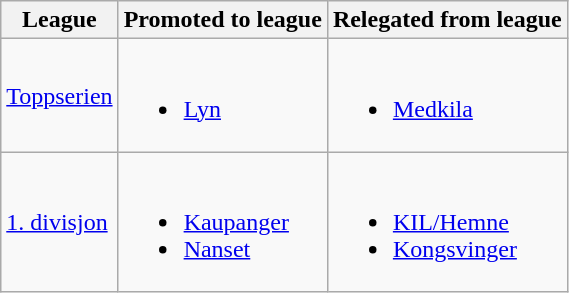<table class="wikitable">
<tr>
<th>League</th>
<th>Promoted to league</th>
<th>Relegated from league</th>
</tr>
<tr>
<td><a href='#'>Toppserien</a></td>
<td><br><ul><li><a href='#'>Lyn</a></li></ul></td>
<td><br><ul><li><a href='#'>Medkila</a></li></ul></td>
</tr>
<tr>
<td><a href='#'>1. divisjon</a></td>
<td><br><ul><li><a href='#'>Kaupanger</a></li><li><a href='#'>Nanset</a></li></ul></td>
<td><br><ul><li><a href='#'>KIL/Hemne</a></li><li><a href='#'>Kongsvinger</a></li></ul></td>
</tr>
</table>
